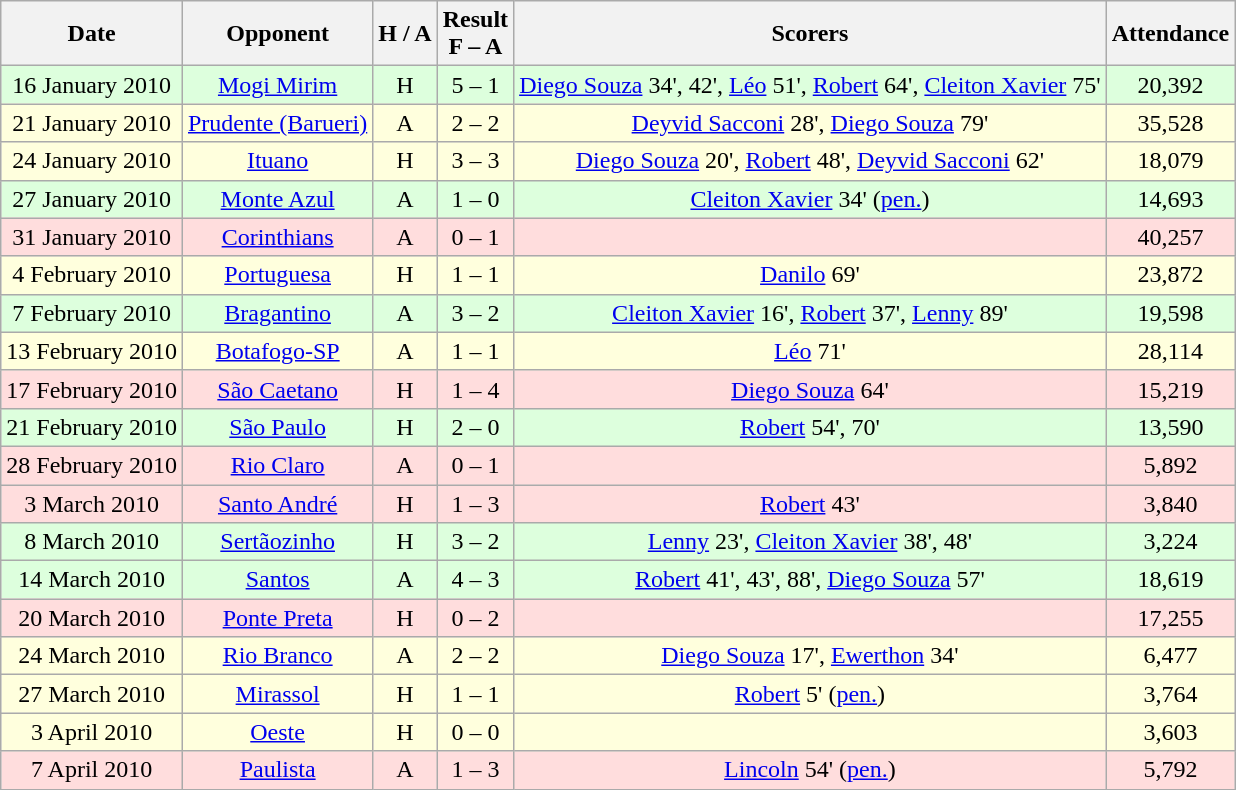<table class="wikitable" style="text-align:center">
<tr>
<th>Date</th>
<th>Opponent</th>
<th>H / A</th>
<th>Result<br>F – A</th>
<th>Scorers</th>
<th>Attendance</th>
</tr>
<tr bgcolor="#ddffdd">
<td>16 January 2010</td>
<td><a href='#'>Mogi Mirim</a></td>
<td>H</td>
<td>5 – 1</td>
<td><a href='#'>Diego Souza</a> 34', 42', <a href='#'>Léo</a> 51', <a href='#'>Robert</a> 64', <a href='#'>Cleiton Xavier</a> 75'</td>
<td>20,392</td>
</tr>
<tr bgcolor="#ffffdd">
<td>21 January 2010</td>
<td><a href='#'>Prudente (Barueri)</a></td>
<td>A</td>
<td>2 – 2</td>
<td><a href='#'>Deyvid Sacconi</a> 28', <a href='#'>Diego Souza</a> 79'</td>
<td>35,528</td>
</tr>
<tr bgcolor="#ffffdd">
<td>24 January 2010</td>
<td><a href='#'>Ituano</a></td>
<td>H</td>
<td>3 – 3</td>
<td><a href='#'>Diego Souza</a> 20', <a href='#'>Robert</a> 48', <a href='#'>Deyvid Sacconi</a> 62'</td>
<td>18,079</td>
</tr>
<tr bgcolor="#ddffdd">
<td>27 January 2010</td>
<td><a href='#'>Monte Azul</a></td>
<td>A</td>
<td>1 – 0</td>
<td><a href='#'>Cleiton Xavier</a> 34' (<a href='#'>pen.</a>)</td>
<td>14,693</td>
</tr>
<tr bgcolor="#ffdddd">
<td>31 January 2010</td>
<td><a href='#'>Corinthians</a></td>
<td>A</td>
<td>0 – 1</td>
<td></td>
<td>40,257</td>
</tr>
<tr bgcolor="#ffffdd">
<td>4 February 2010</td>
<td><a href='#'>Portuguesa</a></td>
<td>H</td>
<td>1 – 1</td>
<td><a href='#'>Danilo</a> 69'</td>
<td>23,872</td>
</tr>
<tr bgcolor="#ddffdd">
<td>7 February 2010</td>
<td><a href='#'>Bragantino</a></td>
<td>A</td>
<td>3 – 2</td>
<td><a href='#'>Cleiton Xavier</a> 16', <a href='#'>Robert</a> 37', <a href='#'>Lenny</a> 89'</td>
<td>19,598</td>
</tr>
<tr bgcolor="#ffffdd">
<td>13 February 2010</td>
<td><a href='#'>Botafogo-SP</a></td>
<td>A</td>
<td>1 – 1</td>
<td><a href='#'>Léo</a> 71'</td>
<td>28,114</td>
</tr>
<tr bgcolor="#ffdddd">
<td>17 February 2010</td>
<td><a href='#'>São Caetano</a></td>
<td>H</td>
<td>1 – 4</td>
<td><a href='#'>Diego Souza</a> 64'</td>
<td>15,219</td>
</tr>
<tr bgcolor="#ddffdd">
<td>21 February 2010</td>
<td><a href='#'>São Paulo</a></td>
<td>H</td>
<td>2 – 0</td>
<td><a href='#'>Robert</a> 54', 70'</td>
<td>13,590</td>
</tr>
<tr bgcolor="#ffdddd">
<td>28 February 2010</td>
<td><a href='#'>Rio Claro</a></td>
<td>A</td>
<td>0 – 1</td>
<td></td>
<td>5,892</td>
</tr>
<tr bgcolor="#ffdddd">
<td>3 March 2010</td>
<td><a href='#'>Santo André</a></td>
<td>H</td>
<td>1 – 3</td>
<td><a href='#'>Robert</a> 43'</td>
<td>3,840</td>
</tr>
<tr bgcolor="#ddffdd">
<td>8 March 2010</td>
<td><a href='#'>Sertãozinho</a></td>
<td>H</td>
<td>3 – 2</td>
<td><a href='#'>Lenny</a> 23', <a href='#'>Cleiton Xavier</a> 38', 48'</td>
<td>3,224</td>
</tr>
<tr bgcolor="#ddffdd">
<td>14 March 2010</td>
<td><a href='#'>Santos</a></td>
<td>A</td>
<td>4 – 3</td>
<td><a href='#'>Robert</a> 41', 43', 88', <a href='#'>Diego Souza</a> 57'</td>
<td>18,619</td>
</tr>
<tr bgcolor="#ffdddd">
<td>20 March 2010</td>
<td><a href='#'>Ponte Preta</a></td>
<td>H</td>
<td>0 – 2</td>
<td></td>
<td>17,255</td>
</tr>
<tr bgcolor="#ffffdd">
<td>24 March 2010</td>
<td><a href='#'>Rio Branco</a></td>
<td>A</td>
<td>2 – 2</td>
<td><a href='#'>Diego Souza</a> 17', <a href='#'>Ewerthon</a> 34'</td>
<td>6,477</td>
</tr>
<tr bgcolor="#ffffdd">
<td>27 March 2010</td>
<td><a href='#'>Mirassol</a></td>
<td>H</td>
<td>1 – 1</td>
<td><a href='#'>Robert</a> 5' (<a href='#'>pen.</a>)</td>
<td>3,764</td>
</tr>
<tr bgcolor="#ffffdd">
<td>3 April 2010</td>
<td><a href='#'>Oeste</a></td>
<td>H</td>
<td>0 – 0</td>
<td></td>
<td>3,603</td>
</tr>
<tr bgcolor="#ffdddd">
<td>7 April 2010</td>
<td><a href='#'>Paulista</a></td>
<td>A</td>
<td>1 – 3</td>
<td><a href='#'>Lincoln</a> 54' (<a href='#'>pen.</a>)</td>
<td>5,792</td>
</tr>
</table>
